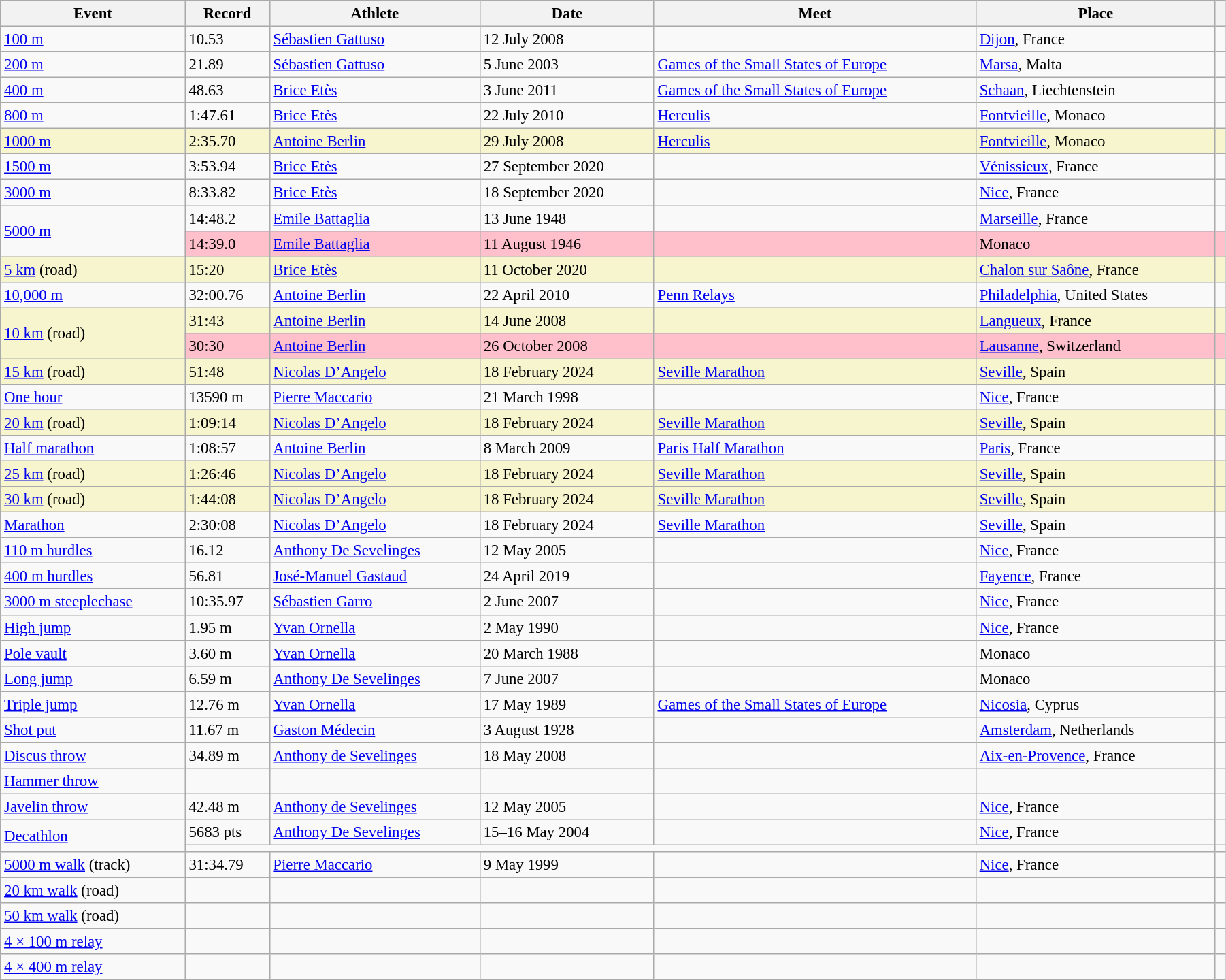<table class="wikitable" style="font-size:95%; width: 95%;">
<tr>
<th>Event</th>
<th>Record</th>
<th>Athlete</th>
<th>Date</th>
<th>Meet</th>
<th>Place</th>
<th></th>
</tr>
<tr>
<td><a href='#'>100 m</a></td>
<td>10.53 </td>
<td><a href='#'>Sébastien Gattuso</a></td>
<td>12 July 2008</td>
<td></td>
<td><a href='#'>Dijon</a>, France</td>
<td></td>
</tr>
<tr>
<td><a href='#'>200 m</a></td>
<td>21.89 </td>
<td><a href='#'>Sébastien Gattuso</a></td>
<td>5 June 2003</td>
<td><a href='#'>Games of the Small States of Europe</a></td>
<td><a href='#'>Marsa</a>, Malta</td>
<td></td>
</tr>
<tr>
<td><a href='#'>400 m</a></td>
<td>48.63</td>
<td><a href='#'>Brice Etès</a></td>
<td>3 June 2011</td>
<td><a href='#'>Games of the Small States of Europe</a></td>
<td><a href='#'>Schaan</a>, Liechtenstein</td>
<td></td>
</tr>
<tr>
<td><a href='#'>800 m</a></td>
<td>1:47.61</td>
<td><a href='#'>Brice Etès</a></td>
<td>22 July 2010</td>
<td><a href='#'>Herculis</a></td>
<td><a href='#'>Fontvieille</a>, Monaco</td>
<td></td>
</tr>
<tr style="background:#f6F5CE;">
<td><a href='#'>1000 m</a></td>
<td>2:35.70</td>
<td><a href='#'>Antoine Berlin</a></td>
<td>29 July 2008</td>
<td><a href='#'>Herculis</a></td>
<td><a href='#'>Fontvieille</a>, Monaco</td>
<td></td>
</tr>
<tr>
<td><a href='#'>1500 m</a></td>
<td>3:53.94</td>
<td><a href='#'>Brice Etès</a></td>
<td>27 September 2020</td>
<td></td>
<td><a href='#'>Vénissieux</a>, France</td>
<td></td>
</tr>
<tr>
<td><a href='#'>3000 m</a></td>
<td>8:33.82</td>
<td><a href='#'>Brice Etès</a></td>
<td>18 September 2020</td>
<td></td>
<td><a href='#'>Nice</a>, France</td>
<td></td>
</tr>
<tr>
<td rowspan=2><a href='#'>5000 m</a></td>
<td>14:48.2 </td>
<td><a href='#'>Emile Battaglia</a></td>
<td>13 June 1948</td>
<td></td>
<td><a href='#'>Marseille</a>, France</td>
<td></td>
</tr>
<tr bgcolor=pink>
<td>14:39.0</td>
<td><a href='#'>Emile Battaglia</a></td>
<td>11 August 1946</td>
<td></td>
<td>Monaco</td>
<td></td>
</tr>
<tr style="background:#f6F5CE;">
<td><a href='#'>5 km</a> (road)</td>
<td>15:20 </td>
<td><a href='#'>Brice Etès</a></td>
<td>11 October 2020</td>
<td></td>
<td><a href='#'>Chalon sur Saône</a>, France</td>
<td></td>
</tr>
<tr>
<td><a href='#'>10,000 m</a></td>
<td>32:00.76</td>
<td><a href='#'>Antoine Berlin</a></td>
<td>22 April 2010</td>
<td><a href='#'>Penn Relays</a></td>
<td><a href='#'>Philadelphia</a>, United States</td>
<td></td>
</tr>
<tr style="background:#f6F5CE;">
<td rowspan=2><a href='#'>10 km</a> (road)</td>
<td>31:43</td>
<td><a href='#'>Antoine Berlin</a></td>
<td>14 June 2008</td>
<td></td>
<td><a href='#'>Langueux</a>, France</td>
<td></td>
</tr>
<tr bgcolor=pink>
<td>30:30</td>
<td><a href='#'>Antoine Berlin</a></td>
<td>26 October 2008</td>
<td></td>
<td><a href='#'>Lausanne</a>, Switzerland</td>
<td></td>
</tr>
<tr style="background:#f6F5CE;">
<td><a href='#'>15 km</a> (road)</td>
<td>51:48</td>
<td><a href='#'>Nicolas D’Angelo</a></td>
<td>18 February 2024</td>
<td><a href='#'>Seville Marathon</a></td>
<td><a href='#'>Seville</a>, Spain</td>
<td></td>
</tr>
<tr>
<td><a href='#'>One hour</a></td>
<td>13590 m</td>
<td><a href='#'>Pierre Maccario</a></td>
<td>21 March 1998</td>
<td></td>
<td><a href='#'>Nice</a>, France</td>
<td></td>
</tr>
<tr style="background:#f6F5CE;">
<td><a href='#'>20 km</a> (road)</td>
<td>1:09:14</td>
<td><a href='#'>Nicolas D’Angelo</a></td>
<td>18 February 2024</td>
<td><a href='#'>Seville Marathon</a></td>
<td><a href='#'>Seville</a>, Spain</td>
<td></td>
</tr>
<tr>
<td><a href='#'>Half marathon</a></td>
<td>1:08:57</td>
<td><a href='#'>Antoine Berlin</a></td>
<td>8 March 2009</td>
<td><a href='#'>Paris Half Marathon</a></td>
<td><a href='#'>Paris</a>, France</td>
<td></td>
</tr>
<tr style="background:#f6F5CE;">
<td><a href='#'>25 km</a> (road)</td>
<td>1:26:46</td>
<td><a href='#'>Nicolas D’Angelo</a></td>
<td>18 February 2024</td>
<td><a href='#'>Seville Marathon</a></td>
<td><a href='#'>Seville</a>, Spain</td>
<td></td>
</tr>
<tr style="background:#f6F5CE;">
<td><a href='#'>30 km</a> (road)</td>
<td>1:44:08</td>
<td><a href='#'>Nicolas D’Angelo</a></td>
<td>18 February 2024</td>
<td><a href='#'>Seville Marathon</a></td>
<td><a href='#'>Seville</a>, Spain</td>
<td></td>
</tr>
<tr>
<td><a href='#'>Marathon</a></td>
<td>2:30:08</td>
<td><a href='#'>Nicolas D’Angelo</a></td>
<td>18 February 2024</td>
<td><a href='#'>Seville Marathon</a></td>
<td><a href='#'>Seville</a>, Spain</td>
<td></td>
</tr>
<tr>
<td><a href='#'>110 m hurdles</a></td>
<td>16.12</td>
<td><a href='#'>Anthony De Sevelinges</a></td>
<td>12 May 2005</td>
<td></td>
<td><a href='#'>Nice</a>, France</td>
<td></td>
</tr>
<tr>
<td><a href='#'>400 m hurdles</a></td>
<td>56.81</td>
<td><a href='#'>José-Manuel Gastaud</a></td>
<td>24 April 2019</td>
<td></td>
<td><a href='#'>Fayence</a>, France</td>
<td></td>
</tr>
<tr>
<td><a href='#'>3000 m steeplechase</a></td>
<td>10:35.97</td>
<td><a href='#'>Sébastien Garro</a></td>
<td>2 June 2007</td>
<td></td>
<td><a href='#'>Nice</a>, France</td>
<td></td>
</tr>
<tr>
<td><a href='#'>High jump</a></td>
<td>1.95 m</td>
<td><a href='#'>Yvan Ornella</a></td>
<td>2 May 1990</td>
<td></td>
<td><a href='#'>Nice</a>, France</td>
<td></td>
</tr>
<tr>
<td><a href='#'>Pole vault</a></td>
<td>3.60 m</td>
<td><a href='#'>Yvan Ornella</a></td>
<td>20 March 1988</td>
<td></td>
<td>Monaco</td>
<td></td>
</tr>
<tr>
<td><a href='#'>Long jump</a></td>
<td>6.59 m </td>
<td><a href='#'>Anthony De Sevelinges</a></td>
<td>7 June 2007</td>
<td></td>
<td>Monaco</td>
<td></td>
</tr>
<tr>
<td><a href='#'>Triple jump</a></td>
<td>12.76 m</td>
<td><a href='#'>Yvan Ornella</a></td>
<td>17 May 1989</td>
<td><a href='#'>Games of the Small States of Europe</a></td>
<td><a href='#'>Nicosia</a>, Cyprus</td>
<td></td>
</tr>
<tr>
<td><a href='#'>Shot put</a></td>
<td>11.67 m</td>
<td><a href='#'>Gaston Médecin</a></td>
<td>3 August 1928</td>
<td></td>
<td><a href='#'>Amsterdam</a>, Netherlands</td>
<td></td>
</tr>
<tr>
<td><a href='#'>Discus throw</a></td>
<td>34.89 m</td>
<td><a href='#'>Anthony de Sevelinges</a></td>
<td>18 May 2008</td>
<td></td>
<td><a href='#'>Aix-en-Provence</a>, France</td>
<td></td>
</tr>
<tr>
<td><a href='#'>Hammer throw</a></td>
<td></td>
<td></td>
<td></td>
<td></td>
<td></td>
<td></td>
</tr>
<tr>
<td><a href='#'>Javelin throw</a></td>
<td>42.48 m</td>
<td><a href='#'>Anthony de Sevelinges</a></td>
<td>12 May 2005</td>
<td></td>
<td><a href='#'>Nice</a>, France</td>
<td></td>
</tr>
<tr>
<td rowspan=2><a href='#'>Decathlon</a></td>
<td>5683 pts</td>
<td><a href='#'>Anthony De Sevelinges</a></td>
<td>15–16 May 2004</td>
<td></td>
<td><a href='#'>Nice</a>, France</td>
<td></td>
</tr>
<tr>
<td colspan=5></td>
<td></td>
</tr>
<tr>
<td><a href='#'>5000 m walk</a> (track)</td>
<td>31:34.79</td>
<td><a href='#'>Pierre Maccario</a></td>
<td>9 May 1999</td>
<td></td>
<td><a href='#'>Nice</a>, France</td>
<td></td>
</tr>
<tr>
<td><a href='#'>20 km walk</a> (road)</td>
<td></td>
<td></td>
<td></td>
<td></td>
<td></td>
<td></td>
</tr>
<tr>
<td><a href='#'>50 km walk</a> (road)</td>
<td></td>
<td></td>
<td></td>
<td></td>
<td></td>
<td></td>
</tr>
<tr>
<td><a href='#'>4 × 100 m relay</a></td>
<td></td>
<td></td>
<td></td>
<td></td>
<td></td>
<td></td>
</tr>
<tr>
<td><a href='#'>4 × 400 m relay</a></td>
<td></td>
<td></td>
<td></td>
<td></td>
<td></td>
<td></td>
</tr>
</table>
